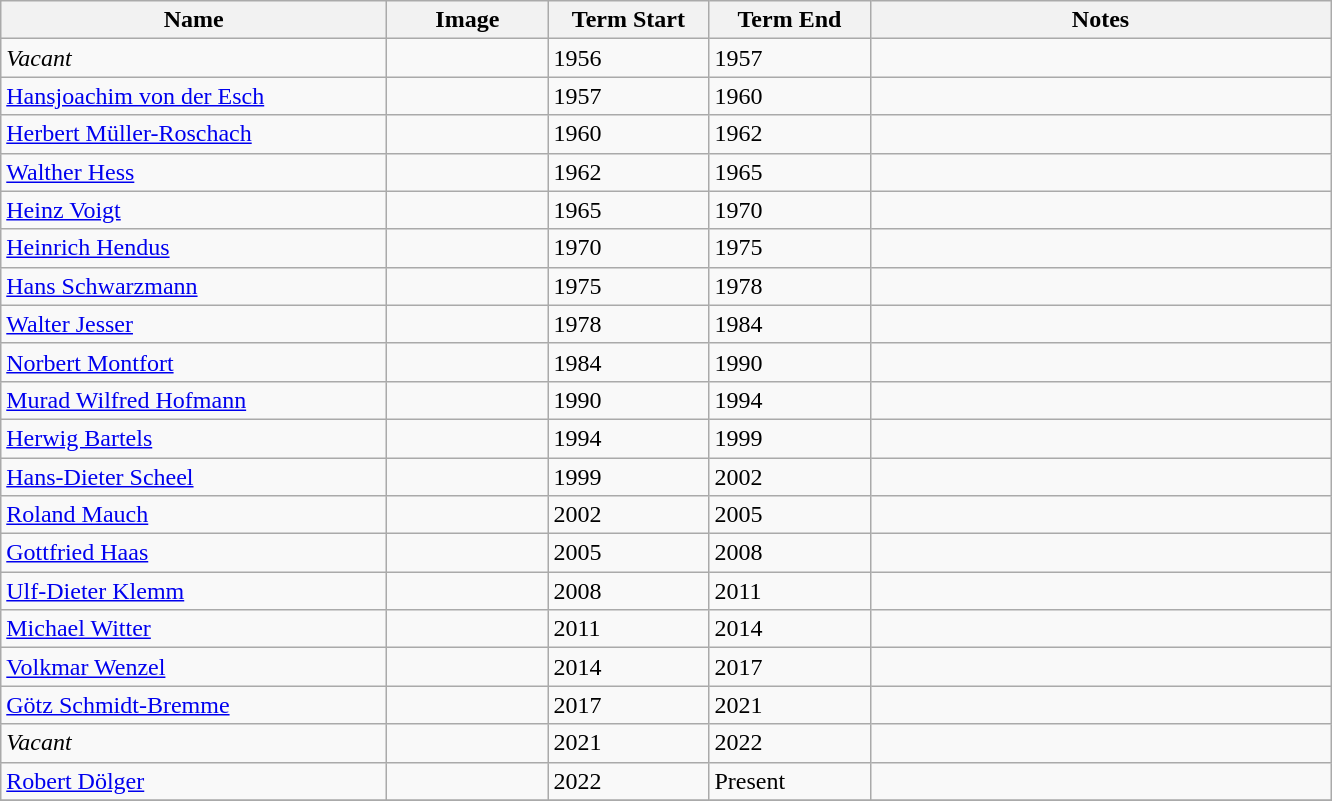<table class="wikitable">
<tr>
<th width="250">Name</th>
<th width="100">Image</th>
<th width="100">Term Start</th>
<th width="100">Term End</th>
<th width="300">Notes</th>
</tr>
<tr>
<td><em>Vacant</em></td>
<td></td>
<td>1956</td>
<td>1957</td>
<td></td>
</tr>
<tr>
<td><a href='#'>Hansjoachim von der Esch</a></td>
<td></td>
<td>1957</td>
<td>1960</td>
<td></td>
</tr>
<tr>
<td><a href='#'>Herbert Müller-Roschach</a></td>
<td></td>
<td>1960</td>
<td>1962</td>
<td></td>
</tr>
<tr>
<td><a href='#'>Walther Hess</a></td>
<td></td>
<td>1962</td>
<td>1965</td>
<td></td>
</tr>
<tr>
<td><a href='#'>Heinz Voigt</a></td>
<td></td>
<td>1965</td>
<td>1970</td>
<td></td>
</tr>
<tr>
<td><a href='#'>Heinrich Hendus</a></td>
<td></td>
<td>1970</td>
<td>1975</td>
<td></td>
</tr>
<tr>
<td><a href='#'>Hans Schwarzmann</a></td>
<td></td>
<td>1975</td>
<td>1978</td>
<td></td>
</tr>
<tr>
<td><a href='#'>Walter Jesser</a></td>
<td></td>
<td>1978</td>
<td>1984</td>
<td></td>
</tr>
<tr>
<td><a href='#'>Norbert Montfort</a></td>
<td></td>
<td>1984</td>
<td>1990</td>
<td></td>
</tr>
<tr>
<td><a href='#'>Murad Wilfred Hofmann</a></td>
<td></td>
<td>1990</td>
<td>1994</td>
<td></td>
</tr>
<tr>
<td><a href='#'>Herwig Bartels</a></td>
<td></td>
<td>1994</td>
<td>1999</td>
<td></td>
</tr>
<tr>
<td><a href='#'>Hans-Dieter Scheel</a></td>
<td></td>
<td>1999</td>
<td>2002</td>
<td></td>
</tr>
<tr>
<td><a href='#'>Roland Mauch</a></td>
<td></td>
<td>2002</td>
<td>2005</td>
<td></td>
</tr>
<tr>
<td><a href='#'>Gottfried Haas</a></td>
<td></td>
<td>2005</td>
<td>2008</td>
<td></td>
</tr>
<tr>
<td><a href='#'>Ulf-Dieter Klemm</a></td>
<td></td>
<td>2008</td>
<td>2011</td>
<td></td>
</tr>
<tr>
<td><a href='#'>Michael Witter</a></td>
<td></td>
<td>2011</td>
<td>2014</td>
<td></td>
</tr>
<tr>
<td><a href='#'>Volkmar Wenzel</a></td>
<td></td>
<td>2014</td>
<td>2017</td>
<td></td>
</tr>
<tr>
<td><a href='#'>Götz Schmidt-Bremme</a></td>
<td></td>
<td>2017</td>
<td>2021</td>
<td></td>
</tr>
<tr>
<td><em>Vacant</em></td>
<td></td>
<td>2021</td>
<td>2022</td>
<td></td>
</tr>
<tr>
<td><a href='#'>Robert Dölger</a></td>
<td></td>
<td>2022</td>
<td>Present</td>
<td></td>
</tr>
<tr>
</tr>
</table>
